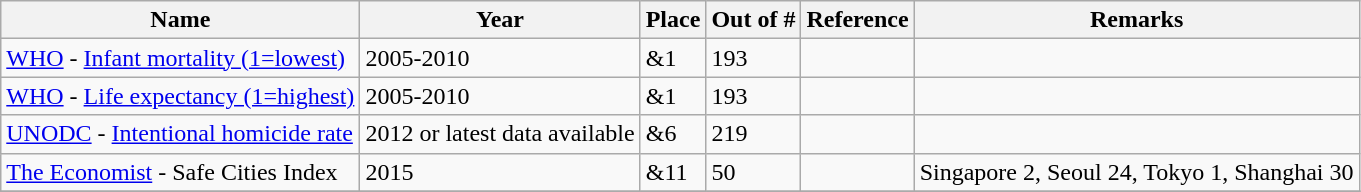<table class="wikitable sortable" style="text-align:left">
<tr>
<th>Name</th>
<th>Year</th>
<th>Place</th>
<th>Out of #</th>
<th>Reference</th>
<th>Remarks</th>
</tr>
<tr>
<td><a href='#'>WHO</a> - <a href='#'>Infant mortality (1=lowest)</a></td>
<td>2005-2010</td>
<td><span>&</span>1</td>
<td>193</td>
<td></td>
<td></td>
</tr>
<tr>
<td><a href='#'>WHO</a> - <a href='#'>Life expectancy (1=highest)</a></td>
<td>2005-2010</td>
<td><span>&</span>1</td>
<td>193</td>
<td></td>
<td></td>
</tr>
<tr>
<td><a href='#'>UNODC</a> - <a href='#'>Intentional homicide rate</a></td>
<td>2012 or latest data available</td>
<td><span>&</span>6</td>
<td>219</td>
<td></td>
<td></td>
</tr>
<tr>
<td><a href='#'>The Economist</a> - Safe Cities Index</td>
<td>2015</td>
<td><span>&</span>11</td>
<td>50</td>
<td></td>
<td>Singapore 2, Seoul 24, Tokyo 1, Shanghai 30</td>
</tr>
<tr>
</tr>
</table>
